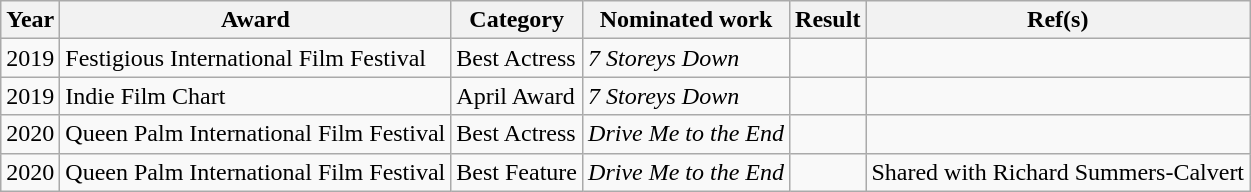<table class="wikitable">
<tr>
<th>Year</th>
<th>Award</th>
<th>Category</th>
<th>Nominated work</th>
<th>Result</th>
<th><abbr>Ref(s)</abbr></th>
</tr>
<tr>
<td>2019</td>
<td>Festigious International Film Festival</td>
<td>Best Actress</td>
<td><em>7 Storeys Down</em></td>
<td></td>
<td></td>
</tr>
<tr>
<td>2019</td>
<td>Indie Film Chart</td>
<td>April Award</td>
<td><em>7 Storeys Down</em></td>
<td></td>
<td></td>
</tr>
<tr>
<td>2020</td>
<td>Queen Palm International Film Festival</td>
<td>Best Actress</td>
<td><em>Drive Me to the End</em></td>
<td></td>
<td></td>
</tr>
<tr>
<td>2020</td>
<td>Queen Palm International Film Festival</td>
<td>Best Feature</td>
<td><em>Drive Me to the End</em></td>
<td></td>
<td>Shared with Richard Summers-Calvert</td>
</tr>
</table>
